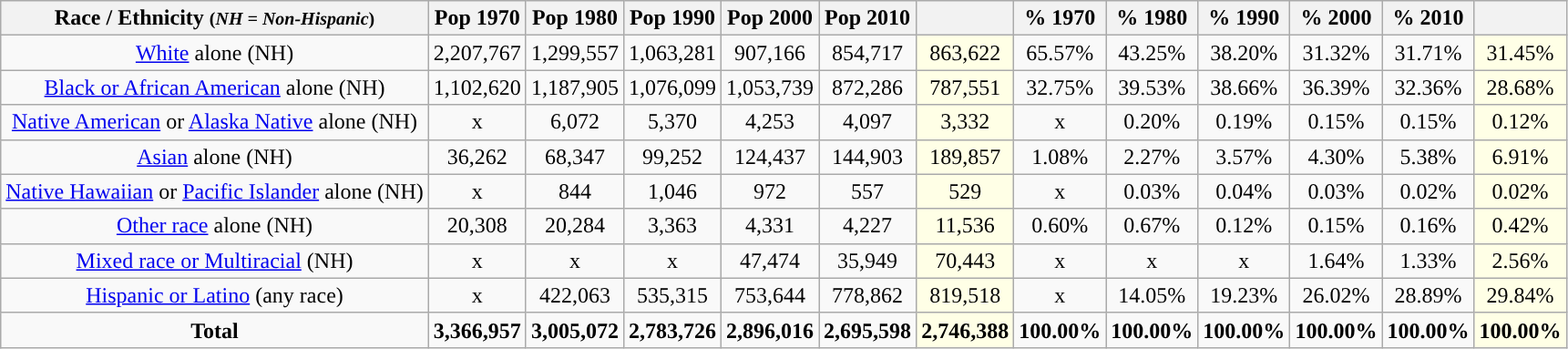<table class="wikitable" style="text-align:center;">
<tr>
<th>Race / Ethnicity <small>(<em>NH = Non-Hispanic</em>)</small></th>
<th>Pop 1970</th>
<th>Pop 1980</th>
<th>Pop 1990</th>
<th>Pop 2000</th>
<th>Pop 2010</th>
<th></th>
<th>% 1970</th>
<th>% 1980</th>
<th>% 1990</th>
<th>% 2000</th>
<th>% 2010</th>
<th></th>
</tr>
<tr>
<td><a href='#'>White</a> alone (NH)</td>
<td>2,207,767</td>
<td>1,299,557</td>
<td>1,063,281</td>
<td>907,166</td>
<td>854,717</td>
<td style='background: #ffffe6;'>863,622</td>
<td>65.57%</td>
<td>43.25%</td>
<td>38.20%</td>
<td>31.32%</td>
<td>31.71%</td>
<td style='background: #ffffe6;'>31.45%</td>
</tr>
<tr>
<td><a href='#'>Black or African American</a> alone (NH)</td>
<td>1,102,620</td>
<td>1,187,905</td>
<td>1,076,099</td>
<td>1,053,739</td>
<td>872,286</td>
<td style='background: #ffffe6;'>787,551</td>
<td>32.75%</td>
<td>39.53%</td>
<td>38.66%</td>
<td>36.39%</td>
<td>32.36%</td>
<td style='background: #ffffe6;'>28.68%</td>
</tr>
<tr>
<td><a href='#'>Native American</a> or <a href='#'>Alaska Native</a> alone (NH)</td>
<td>x</td>
<td>6,072  </td>
<td>5,370</td>
<td>4,253</td>
<td>4,097</td>
<td style='background: #ffffe6;'>3,332</td>
<td>x</td>
<td>0.20%</td>
<td>0.19%</td>
<td>0.15%</td>
<td>0.15%</td>
<td style='background: #ffffe6;'>0.12%</td>
</tr>
<tr>
<td><a href='#'>Asian</a> alone (NH)</td>
<td>36,262</td>
<td>68,347 </td>
<td>99,252</td>
<td>124,437</td>
<td>144,903</td>
<td style='background: #ffffe6;'>189,857</td>
<td>1.08%</td>
<td>2.27%</td>
<td>3.57%</td>
<td>4.30%</td>
<td>5.38%</td>
<td style='background: #ffffe6;'>6.91%</td>
</tr>
<tr>
<td><a href='#'>Native Hawaiian</a> or <a href='#'>Pacific Islander</a> alone (NH)</td>
<td>x</td>
<td>844 </td>
<td>1,046 </td>
<td>972</td>
<td>557</td>
<td style='background: #ffffe6;'>529</td>
<td>x</td>
<td>0.03%</td>
<td>0.04%</td>
<td>0.03%</td>
<td>0.02%</td>
<td style='background: #ffffe6;'>0.02%</td>
</tr>
<tr>
<td><a href='#'>Other race</a> alone (NH)</td>
<td>20,308</td>
<td>20,284 </td>
<td>3,363</td>
<td>4,331</td>
<td>4,227</td>
<td style='background: #ffffe6;'>11,536</td>
<td>0.60%</td>
<td>0.67%</td>
<td>0.12%</td>
<td>0.15%</td>
<td>0.16%</td>
<td style='background: #ffffe6;'>0.42%</td>
</tr>
<tr>
<td><a href='#'>Mixed race or Multiracial</a> (NH)</td>
<td>x</td>
<td>x </td>
<td>x </td>
<td>47,474</td>
<td>35,949</td>
<td style='background: #ffffe6;'>70,443</td>
<td>x</td>
<td>x</td>
<td>x</td>
<td>1.64%</td>
<td>1.33%</td>
<td style='background: #ffffe6;'>2.56%</td>
</tr>
<tr>
<td><a href='#'>Hispanic or Latino</a> (any race)</td>
<td>x</td>
<td>422,063</td>
<td>535,315</td>
<td>753,644</td>
<td>778,862</td>
<td style='background: #ffffe6;'>819,518</td>
<td>x</td>
<td>14.05%</td>
<td>19.23%</td>
<td>26.02%</td>
<td>28.89%</td>
<td style='background: #ffffe6;'>29.84%</td>
</tr>
<tr>
<td><strong>Total</strong></td>
<td><strong>3,366,957</strong></td>
<td><strong>3,005,072</strong></td>
<td><strong>2,783,726</strong></td>
<td><strong>2,896,016</strong></td>
<td><strong>2,695,598</strong></td>
<td style='background: #ffffe6;'><strong>2,746,388</strong></td>
<td><strong>100.00%</strong></td>
<td><strong>100.00%</strong></td>
<td><strong>100.00%</strong></td>
<td><strong>100.00%</strong></td>
<td><strong>100.00%</strong></td>
<td style='background: #ffffe6;'><strong>100.00%</strong></td>
</tr>
</table>
